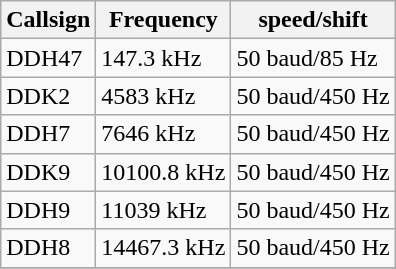<table class="wikitable">
<tr>
<th>Callsign</th>
<th>Frequency</th>
<th>speed/shift</th>
</tr>
<tr>
<td>DDH47</td>
<td>147.3 kHz</td>
<td>50 baud/85 Hz</td>
</tr>
<tr>
<td>DDK2</td>
<td>4583 kHz</td>
<td>50 baud/450 Hz</td>
</tr>
<tr>
<td>DDH7</td>
<td>7646 kHz</td>
<td>50 baud/450 Hz</td>
</tr>
<tr>
<td>DDK9</td>
<td>10100.8 kHz</td>
<td>50 baud/450 Hz</td>
</tr>
<tr>
<td>DDH9</td>
<td>11039 kHz</td>
<td>50 baud/450 Hz</td>
</tr>
<tr>
<td>DDH8</td>
<td>14467.3 kHz</td>
<td>50 baud/450 Hz</td>
</tr>
<tr>
</tr>
</table>
